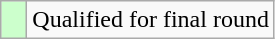<table class="wikitable">
<tr>
<td style="width:10px; background:#cfc"></td>
<td>Qualified for final round</td>
</tr>
</table>
